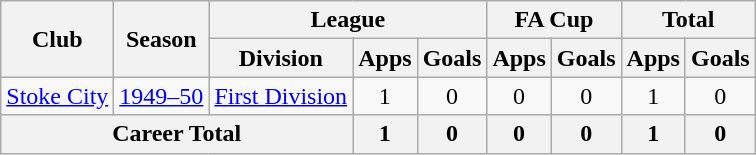<table class="wikitable" style="text-align: center;">
<tr>
<th rowspan="2">Club</th>
<th rowspan="2">Season</th>
<th colspan="3">League</th>
<th colspan="2">FA Cup</th>
<th colspan="2">Total</th>
</tr>
<tr>
<th>Division</th>
<th>Apps</th>
<th>Goals</th>
<th>Apps</th>
<th>Goals</th>
<th>Apps</th>
<th>Goals</th>
</tr>
<tr>
<td><a href='#'>Stoke City</a></td>
<td><a href='#'>1949–50</a></td>
<td><a href='#'>First Division</a></td>
<td>1</td>
<td>0</td>
<td>0</td>
<td>0</td>
<td>1</td>
<td>0</td>
</tr>
<tr>
<th colspan="3">Career Total</th>
<th>1</th>
<th>0</th>
<th>0</th>
<th>0</th>
<th>1</th>
<th>0</th>
</tr>
</table>
